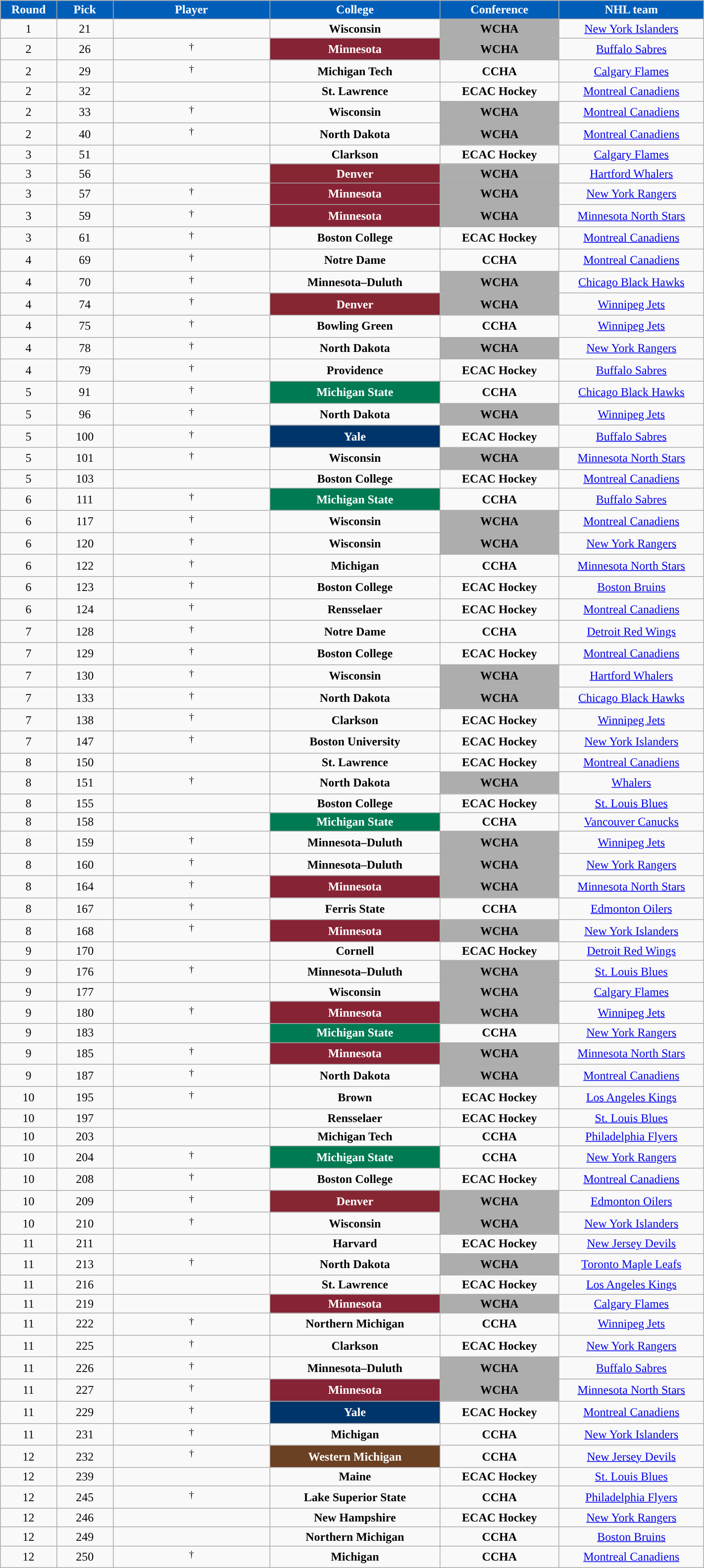<table class="wikitable sortable" width="75%">
<tr>
<th style="color:white; background-color:#005EB8; width: 4em;">Round</th>
<th style="color:white; background-color:#005EB8; width: 4em;">Pick</th>
<th style="color:white; background-color:#005EB8; width: 12em;">Player</th>
<th style="color:white; background-color:#005EB8; width: 13em;">College</th>
<th style="color:white; background-color:#005EB8; width: 9em;">Conference</th>
<th style="color:white; background-color:#005EB8; width: 11em;">NHL team</th>
</tr>
<tr align="center" bgcolor="">
<td>1</td>
<td>21</td>
<td></td>
<td><strong>Wisconsin</strong></td>
<td style="color:black; background:#ADADAD; "><strong>WCHA</strong></td>
<td><a href='#'>New York Islanders</a></td>
</tr>
<tr align="center" bgcolor="">
<td>2</td>
<td>26</td>
<td> <sup>†</sup></td>
<td style="color:white; background:#862334; "><strong>Minnesota</strong></td>
<td style="color:black; background:#ADADAD; "><strong>WCHA</strong></td>
<td><a href='#'>Buffalo Sabres</a></td>
</tr>
<tr align="center" bgcolor="">
<td>2</td>
<td>29</td>
<td> <sup>†</sup></td>
<td><strong>Michigan Tech</strong></td>
<td><strong>CCHA</strong></td>
<td><a href='#'>Calgary Flames</a></td>
</tr>
<tr align="center" bgcolor="">
<td>2</td>
<td>32</td>
<td></td>
<td><strong>St. Lawrence</strong></td>
<td><strong>ECAC Hockey</strong></td>
<td><a href='#'>Montreal Canadiens</a></td>
</tr>
<tr align="center" bgcolor="">
<td>2</td>
<td>33</td>
<td> <sup>†</sup></td>
<td><strong>Wisconsin</strong></td>
<td style="color:black; background:#ADADAD; "><strong>WCHA</strong></td>
<td><a href='#'>Montreal Canadiens</a></td>
</tr>
<tr align="center" bgcolor="">
<td>2</td>
<td>40</td>
<td> <sup>†</sup></td>
<td><strong>North Dakota</strong></td>
<td style="color:black; background:#ADADAD; "><strong>WCHA</strong></td>
<td><a href='#'>Montreal Canadiens</a></td>
</tr>
<tr align="center" bgcolor="">
<td>3</td>
<td>51</td>
<td></td>
<td><strong>Clarkson</strong></td>
<td><strong>ECAC Hockey</strong></td>
<td><a href='#'>Calgary Flames</a></td>
</tr>
<tr align="center" bgcolor="">
<td>3</td>
<td>56</td>
<td></td>
<td style="color:white; background:#862633; "><strong>Denver</strong></td>
<td style="color:black; background:#ADADAD; "><strong>WCHA</strong></td>
<td><a href='#'>Hartford Whalers</a></td>
</tr>
<tr align="center" bgcolor="">
<td>3</td>
<td>57</td>
<td> <sup>†</sup></td>
<td style="color:white; background:#862334; "><strong>Minnesota</strong></td>
<td style="color:black; background:#ADADAD; "><strong>WCHA</strong></td>
<td><a href='#'>New York Rangers</a></td>
</tr>
<tr align="center" bgcolor="">
<td>3</td>
<td>59</td>
<td> <sup>†</sup></td>
<td style="color:white; background:#862334; "><strong>Minnesota</strong></td>
<td style="color:black; background:#ADADAD; "><strong>WCHA</strong></td>
<td><a href='#'>Minnesota North Stars</a></td>
</tr>
<tr align="center" bgcolor="">
<td>3</td>
<td>61</td>
<td> <sup>†</sup></td>
<td><strong>Boston College</strong></td>
<td><strong>ECAC Hockey</strong></td>
<td><a href='#'>Montreal Canadiens</a></td>
</tr>
<tr align="center" bgcolor="">
<td>4</td>
<td>69</td>
<td> <sup>†</sup></td>
<td><strong>Notre Dame</strong></td>
<td><strong>CCHA</strong></td>
<td><a href='#'>Montreal Canadiens</a></td>
</tr>
<tr align="center" bgcolor="">
<td>4</td>
<td>70</td>
<td> <sup>†</sup></td>
<td><strong>Minnesota–Duluth</strong></td>
<td style="color:black; background:#ADADAD; "><strong>WCHA</strong></td>
<td><a href='#'>Chicago Black Hawks</a></td>
</tr>
<tr align="center" bgcolor="">
<td>4</td>
<td>74</td>
<td> <sup>†</sup></td>
<td style="color:white; background:#862633; "><strong>Denver</strong></td>
<td style="color:black; background:#ADADAD; "><strong>WCHA</strong></td>
<td><a href='#'>Winnipeg Jets</a></td>
</tr>
<tr align="center" bgcolor="">
<td>4</td>
<td>75</td>
<td> <sup>†</sup></td>
<td><strong>Bowling Green</strong></td>
<td><strong>CCHA</strong></td>
<td><a href='#'>Winnipeg Jets</a></td>
</tr>
<tr align="center" bgcolor="">
<td>4</td>
<td>78</td>
<td> <sup>†</sup></td>
<td><strong>North Dakota</strong></td>
<td style="color:black; background:#ADADAD; "><strong>WCHA</strong></td>
<td><a href='#'>New York Rangers</a></td>
</tr>
<tr align="center" bgcolor="">
<td>4</td>
<td>79</td>
<td> <sup>†</sup></td>
<td><strong>Providence</strong></td>
<td><strong>ECAC Hockey</strong></td>
<td><a href='#'>Buffalo Sabres</a></td>
</tr>
<tr align="center" bgcolor="">
<td>5</td>
<td>91</td>
<td> <sup>†</sup></td>
<td style="color:white; background:#007A53"><strong>Michigan State</strong></td>
<td><strong>CCHA</strong></td>
<td><a href='#'>Chicago Black Hawks</a></td>
</tr>
<tr align="center" bgcolor="">
<td>5</td>
<td>96</td>
<td> <sup>†</sup></td>
<td><strong>North Dakota</strong></td>
<td style="color:black; background:#ADADAD; "><strong>WCHA</strong></td>
<td><a href='#'>Winnipeg Jets</a></td>
</tr>
<tr align="center" bgcolor="">
<td>5</td>
<td>100</td>
<td> <sup>†</sup></td>
<td style="color:white; background:#00356B"><strong>Yale</strong></td>
<td><strong>ECAC Hockey</strong></td>
<td><a href='#'>Buffalo Sabres</a></td>
</tr>
<tr align="center" bgcolor="">
<td>5</td>
<td>101</td>
<td> <sup>†</sup></td>
<td><strong>Wisconsin</strong></td>
<td style="color:black; background:#ADADAD; "><strong>WCHA</strong></td>
<td><a href='#'>Minnesota North Stars</a></td>
</tr>
<tr align="center" bgcolor="">
<td>5</td>
<td>103</td>
<td></td>
<td><strong>Boston College</strong></td>
<td><strong>ECAC Hockey</strong></td>
<td><a href='#'>Montreal Canadiens</a></td>
</tr>
<tr align="center" bgcolor="">
<td>6</td>
<td>111</td>
<td> <sup>†</sup></td>
<td style="color:white; background:#007A53"><strong>Michigan State</strong></td>
<td><strong>CCHA</strong></td>
<td><a href='#'>Buffalo Sabres</a></td>
</tr>
<tr align="center" bgcolor="">
<td>6</td>
<td>117</td>
<td> <sup>†</sup></td>
<td><strong>Wisconsin</strong></td>
<td style="color:black; background:#ADADAD; "><strong>WCHA</strong></td>
<td><a href='#'>Montreal Canadiens</a></td>
</tr>
<tr align="center" bgcolor="">
<td>6</td>
<td>120</td>
<td> <sup>†</sup></td>
<td><strong>Wisconsin</strong></td>
<td style="color:black; background:#ADADAD; "><strong>WCHA</strong></td>
<td><a href='#'>New York Rangers</a></td>
</tr>
<tr align="center" bgcolor="">
<td>6</td>
<td>122</td>
<td> <sup>†</sup></td>
<td><strong>Michigan</strong></td>
<td><strong>CCHA</strong></td>
<td><a href='#'>Minnesota North Stars</a></td>
</tr>
<tr align="center" bgcolor="">
<td>6</td>
<td>123</td>
<td> <sup>†</sup></td>
<td><strong>Boston College</strong></td>
<td><strong>ECAC Hockey</strong></td>
<td><a href='#'>Boston Bruins</a></td>
</tr>
<tr align="center" bgcolor="">
<td>6</td>
<td>124</td>
<td> <sup>†</sup></td>
<td><strong>Rensselaer</strong></td>
<td><strong>ECAC Hockey</strong></td>
<td><a href='#'>Montreal Canadiens</a></td>
</tr>
<tr align="center" bgcolor="">
<td>7</td>
<td>128</td>
<td> <sup>†</sup></td>
<td><strong>Notre Dame</strong></td>
<td><strong>CCHA</strong></td>
<td><a href='#'>Detroit Red Wings</a></td>
</tr>
<tr align="center" bgcolor="">
<td>7</td>
<td>129</td>
<td> <sup>†</sup></td>
<td><strong>Boston College</strong></td>
<td><strong>ECAC Hockey</strong></td>
<td><a href='#'>Montreal Canadiens</a></td>
</tr>
<tr align="center" bgcolor="">
<td>7</td>
<td>130</td>
<td> <sup>†</sup></td>
<td><strong>Wisconsin</strong></td>
<td style="color:black; background:#ADADAD; "><strong>WCHA</strong></td>
<td><a href='#'>Hartford Whalers</a></td>
</tr>
<tr align="center" bgcolor="">
<td>7</td>
<td>133</td>
<td> <sup>†</sup></td>
<td><strong>North Dakota</strong></td>
<td style="color:black; background:#ADADAD; "><strong>WCHA</strong></td>
<td><a href='#'>Chicago Black Hawks</a></td>
</tr>
<tr align="center" bgcolor="">
<td>7</td>
<td>138</td>
<td> <sup>†</sup></td>
<td><strong>Clarkson</strong></td>
<td><strong>ECAC Hockey</strong></td>
<td><a href='#'>Winnipeg Jets</a></td>
</tr>
<tr align="center" bgcolor="">
<td>7</td>
<td>147</td>
<td> <sup>†</sup></td>
<td><strong>Boston University</strong></td>
<td><strong>ECAC Hockey</strong></td>
<td><a href='#'>New York Islanders</a></td>
</tr>
<tr align="center" bgcolor="">
<td>8</td>
<td>150</td>
<td></td>
<td><strong>St. Lawrence</strong></td>
<td><strong>ECAC Hockey</strong></td>
<td><a href='#'>Montreal Canadiens</a></td>
</tr>
<tr align="center" bgcolor="">
<td>8</td>
<td>151</td>
<td> <sup>†</sup></td>
<td><strong>North Dakota</strong></td>
<td style="color:black; background:#ADADAD; "><strong>WCHA</strong></td>
<td><a href='#'>Whalers</a></td>
</tr>
<tr align="center" bgcolor="">
<td>8</td>
<td>155</td>
<td></td>
<td><strong>Boston College</strong></td>
<td><strong>ECAC Hockey</strong></td>
<td><a href='#'>St. Louis Blues</a></td>
</tr>
<tr align="center" bgcolor="">
<td>8</td>
<td>158</td>
<td></td>
<td style="color:white; background:#007A53"><strong>Michigan State</strong></td>
<td><strong>CCHA</strong></td>
<td><a href='#'>Vancouver Canucks</a></td>
</tr>
<tr align="center" bgcolor="">
<td>8</td>
<td>159</td>
<td> <sup>†</sup></td>
<td><strong>Minnesota–Duluth</strong></td>
<td style="color:black; background:#ADADAD; "><strong>WCHA</strong></td>
<td><a href='#'>Winnipeg Jets</a></td>
</tr>
<tr align="center" bgcolor="">
<td>8</td>
<td>160</td>
<td> <sup>†</sup></td>
<td><strong>Minnesota–Duluth</strong></td>
<td style="color:black; background:#ADADAD; "><strong>WCHA</strong></td>
<td><a href='#'>New York Rangers</a></td>
</tr>
<tr align="center" bgcolor="">
<td>8</td>
<td>164</td>
<td> <sup>†</sup></td>
<td style="color:white; background:#862334; "><strong>Minnesota</strong></td>
<td style="color:black; background:#ADADAD; "><strong>WCHA</strong></td>
<td><a href='#'>Minnesota North Stars</a></td>
</tr>
<tr align="center" bgcolor="">
<td>8</td>
<td>167</td>
<td> <sup>†</sup></td>
<td><strong>Ferris State</strong></td>
<td><strong>CCHA</strong></td>
<td><a href='#'>Edmonton Oilers</a></td>
</tr>
<tr align="center" bgcolor="">
<td>8</td>
<td>168</td>
<td> <sup>†</sup></td>
<td style="color:white; background:#862334; "><strong>Minnesota</strong></td>
<td style="color:black; background:#ADADAD; "><strong>WCHA</strong></td>
<td><a href='#'>New York Islanders</a></td>
</tr>
<tr align="center" bgcolor="">
<td>9</td>
<td>170</td>
<td></td>
<td><strong>Cornell</strong></td>
<td><strong>ECAC Hockey</strong></td>
<td><a href='#'>Detroit Red Wings</a></td>
</tr>
<tr align="center" bgcolor="">
<td>9</td>
<td>176</td>
<td> <sup>†</sup></td>
<td><strong>Minnesota–Duluth</strong></td>
<td style="color:black; background:#ADADAD; "><strong>WCHA</strong></td>
<td><a href='#'>St. Louis Blues</a></td>
</tr>
<tr align="center" bgcolor="">
<td>9</td>
<td>177</td>
<td></td>
<td><strong>Wisconsin</strong></td>
<td style="color:black; background:#ADADAD; "><strong>WCHA</strong></td>
<td><a href='#'>Calgary Flames</a></td>
</tr>
<tr align="center" bgcolor="">
<td>9</td>
<td>180</td>
<td> <sup>†</sup></td>
<td style="color:white; background:#862334; "><strong>Minnesota</strong></td>
<td style="color:black; background:#ADADAD; "><strong>WCHA</strong></td>
<td><a href='#'>Winnipeg Jets</a></td>
</tr>
<tr align="center" bgcolor="">
<td>9</td>
<td>183</td>
<td></td>
<td style="color:white; background:#007A53"><strong>Michigan State</strong></td>
<td><strong>CCHA</strong></td>
<td><a href='#'>New York Rangers</a></td>
</tr>
<tr align="center" bgcolor="">
<td>9</td>
<td>185</td>
<td> <sup>†</sup></td>
<td style="color:white; background:#862334; "><strong>Minnesota</strong></td>
<td style="color:black; background:#ADADAD; "><strong>WCHA</strong></td>
<td><a href='#'>Minnesota North Stars</a></td>
</tr>
<tr align="center" bgcolor="">
<td>9</td>
<td>187</td>
<td> <sup>†</sup></td>
<td><strong>North Dakota</strong></td>
<td style="color:black; background:#ADADAD; "><strong>WCHA</strong></td>
<td><a href='#'>Montreal Canadiens</a></td>
</tr>
<tr align="center" bgcolor="">
<td>10</td>
<td>195</td>
<td> <sup>†</sup></td>
<td><strong>Brown</strong></td>
<td><strong>ECAC Hockey</strong></td>
<td><a href='#'>Los Angeles Kings</a></td>
</tr>
<tr align="center" bgcolor="">
<td>10</td>
<td>197</td>
<td></td>
<td><strong>Rensselaer</strong></td>
<td><strong>ECAC Hockey</strong></td>
<td><a href='#'>St. Louis Blues</a></td>
</tr>
<tr align="center" bgcolor="">
<td>10</td>
<td>203</td>
<td></td>
<td><strong>Michigan Tech</strong></td>
<td><strong>CCHA</strong></td>
<td><a href='#'>Philadelphia Flyers</a></td>
</tr>
<tr align="center" bgcolor="">
<td>10</td>
<td>204</td>
<td> <sup>†</sup></td>
<td style="color:white; background:#007A53"><strong>Michigan State</strong></td>
<td><strong>CCHA</strong></td>
<td><a href='#'>New York Rangers</a></td>
</tr>
<tr align="center" bgcolor="">
<td>10</td>
<td>208</td>
<td> <sup>†</sup></td>
<td><strong>Boston College</strong></td>
<td><strong>ECAC Hockey</strong></td>
<td><a href='#'>Montreal Canadiens</a></td>
</tr>
<tr align="center" bgcolor="">
<td>10</td>
<td>209</td>
<td> <sup>†</sup></td>
<td style="color:white; background:#862633; "><strong>Denver</strong></td>
<td style="color:black; background:#ADADAD; "><strong>WCHA</strong></td>
<td><a href='#'>Edmonton Oilers</a></td>
</tr>
<tr align="center" bgcolor="">
<td>10</td>
<td>210</td>
<td> <sup>†</sup></td>
<td><strong>Wisconsin</strong></td>
<td style="color:black; background:#ADADAD; "><strong>WCHA</strong></td>
<td><a href='#'>New York Islanders</a></td>
</tr>
<tr align="center" bgcolor="">
<td>11</td>
<td>211</td>
<td></td>
<td><strong>Harvard</strong></td>
<td><strong>ECAC Hockey</strong></td>
<td><a href='#'>New Jersey Devils</a></td>
</tr>
<tr align="center" bgcolor="">
<td>11</td>
<td>213</td>
<td> <sup>†</sup></td>
<td><strong>North Dakota</strong></td>
<td style="color:black; background:#ADADAD; "><strong>WCHA</strong></td>
<td><a href='#'>Toronto Maple Leafs</a></td>
</tr>
<tr align="center" bgcolor="">
<td>11</td>
<td>216</td>
<td></td>
<td><strong>St. Lawrence</strong></td>
<td><strong>ECAC Hockey</strong></td>
<td><a href='#'>Los Angeles Kings</a></td>
</tr>
<tr align="center" bgcolor="">
<td>11</td>
<td>219</td>
<td></td>
<td style="color:white; background:#862334; "><strong>Minnesota</strong></td>
<td style="color:black; background:#ADADAD; "><strong>WCHA</strong></td>
<td><a href='#'>Calgary Flames</a></td>
</tr>
<tr align="center" bgcolor="">
<td>11</td>
<td>222</td>
<td> <sup>†</sup></td>
<td><strong>Northern Michigan</strong></td>
<td><strong>CCHA</strong></td>
<td><a href='#'>Winnipeg Jets</a></td>
</tr>
<tr align="center" bgcolor="">
<td>11</td>
<td>225</td>
<td> <sup>†</sup></td>
<td><strong>Clarkson</strong></td>
<td><strong>ECAC Hockey</strong></td>
<td><a href='#'>New York Rangers</a></td>
</tr>
<tr align="center" bgcolor="">
<td>11</td>
<td>226</td>
<td> <sup>†</sup></td>
<td><strong>Minnesota–Duluth</strong></td>
<td style="color:black; background:#ADADAD; "><strong>WCHA</strong></td>
<td><a href='#'>Buffalo Sabres</a></td>
</tr>
<tr align="center" bgcolor="">
<td>11</td>
<td>227</td>
<td> <sup>†</sup></td>
<td style="color:white; background:#862334; "><strong>Minnesota</strong></td>
<td style="color:black; background:#ADADAD; "><strong>WCHA</strong></td>
<td><a href='#'>Minnesota North Stars</a></td>
</tr>
<tr align="center" bgcolor="">
<td>11</td>
<td>229</td>
<td> <sup>†</sup></td>
<td style="color:white; background:#00356B"><strong>Yale</strong></td>
<td><strong>ECAC Hockey</strong></td>
<td><a href='#'>Montreal Canadiens</a></td>
</tr>
<tr align="center" bgcolor="">
<td>11</td>
<td>231</td>
<td> <sup>†</sup></td>
<td><strong>Michigan</strong></td>
<td><strong>CCHA</strong></td>
<td><a href='#'>New York Islanders</a></td>
</tr>
<tr align="center" bgcolor="">
<td>12</td>
<td>232</td>
<td> <sup>†</sup></td>
<td style="color:white; background:#6C4023; "><strong>Western Michigan</strong></td>
<td><strong>CCHA</strong></td>
<td><a href='#'>New Jersey Devils</a></td>
</tr>
<tr align="center" bgcolor="">
<td>12</td>
<td>239</td>
<td></td>
<td><strong>Maine</strong></td>
<td><strong>ECAC Hockey</strong></td>
<td><a href='#'>St. Louis Blues</a></td>
</tr>
<tr align="center" bgcolor="">
<td>12</td>
<td>245</td>
<td> <sup>†</sup></td>
<td><strong>Lake Superior State</strong></td>
<td><strong>CCHA</strong></td>
<td><a href='#'>Philadelphia Flyers</a></td>
</tr>
<tr align="center" bgcolor="">
<td>12</td>
<td>246</td>
<td></td>
<td><strong>New Hampshire</strong></td>
<td><strong>ECAC Hockey</strong></td>
<td><a href='#'>New York Rangers</a></td>
</tr>
<tr align="center" bgcolor="">
<td>12</td>
<td>249</td>
<td></td>
<td><strong>Northern Michigan</strong></td>
<td><strong>CCHA</strong></td>
<td><a href='#'>Boston Bruins</a></td>
</tr>
<tr align="center" bgcolor="">
<td>12</td>
<td>250</td>
<td> <sup>†</sup></td>
<td><strong>Michigan</strong></td>
<td><strong>CCHA</strong></td>
<td><a href='#'>Montreal Canadiens</a></td>
</tr>
</table>
